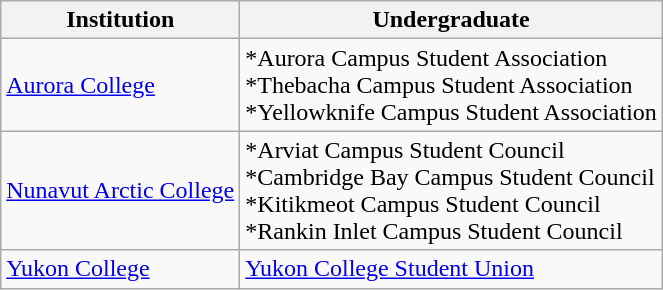<table class="wikitable sortable">
<tr>
<th>Institution</th>
<th>Undergraduate</th>
</tr>
<tr>
<td><a href='#'>Aurora College</a></td>
<td>*Aurora Campus Student Association<br>*Thebacha Campus Student Association<br>*Yellowknife Campus Student Association</td>
</tr>
<tr>
<td><a href='#'>Nunavut Arctic College</a></td>
<td>*Arviat Campus Student Council<br>*Cambridge Bay Campus Student Council<br>*Kitikmeot Campus Student Council<br>*Rankin Inlet Campus Student Council</td>
</tr>
<tr>
<td><a href='#'>Yukon College</a></td>
<td><a href='#'>Yukon College Student Union</a></td>
</tr>
</table>
